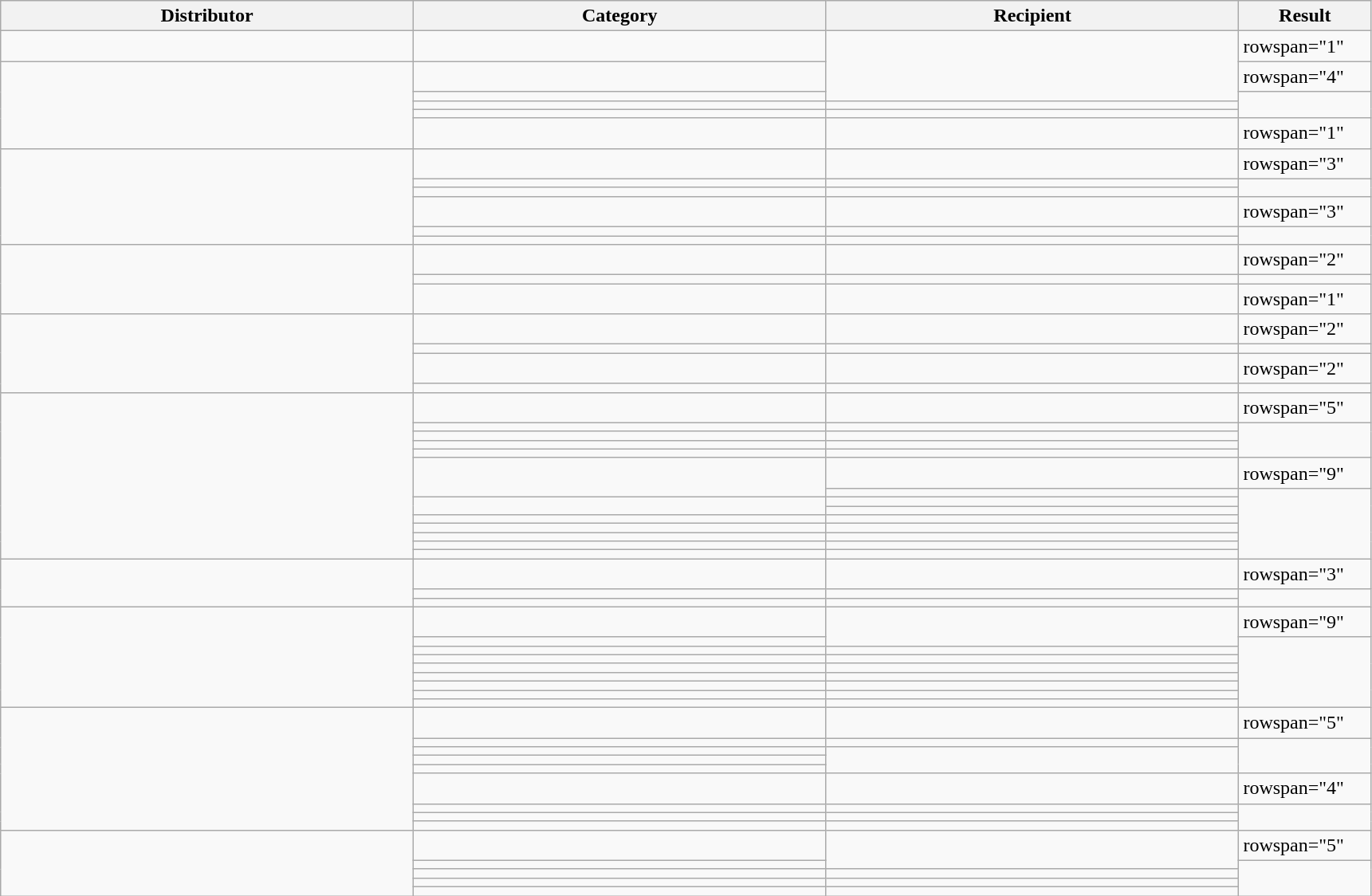<table class="wikitable"  >
<tr>
<th width="25%" scope="col">Distributor</th>
<th width="25%" scope="col">Category</th>
<th width="25%" scope="col">Recipient</th>
<th width="8%" scope="col">Result</th>
</tr>
<tr>
<td rowspan="1"></td>
<td></td>
<td rowspan="3"></td>
<td>rowspan="1" </td>
</tr>
<tr>
<td rowspan="5"></td>
<td></td>
<td>rowspan="4" </td>
</tr>
<tr>
<td></td>
</tr>
<tr>
<td></td>
<td></td>
</tr>
<tr>
<td></td>
<td></td>
</tr>
<tr>
<td></td>
<td></td>
<td>rowspan="1" </td>
</tr>
<tr>
<td rowspan="6"></td>
<td></td>
<td></td>
<td>rowspan="3" </td>
</tr>
<tr>
<td></td>
<td></td>
</tr>
<tr>
<td></td>
<td></td>
</tr>
<tr>
<td></td>
<td></td>
<td>rowspan="3" </td>
</tr>
<tr>
<td></td>
<td></td>
</tr>
<tr>
<td></td>
<td></td>
</tr>
<tr>
<td rowspan="3"></td>
<td></td>
<td></td>
<td>rowspan="2" </td>
</tr>
<tr>
<td></td>
<td></td>
</tr>
<tr>
<td></td>
<td></td>
<td>rowspan="1" </td>
</tr>
<tr>
<td rowspan="4"></td>
<td></td>
<td></td>
<td>rowspan="2" </td>
</tr>
<tr>
<td></td>
<td></td>
</tr>
<tr>
<td></td>
<td></td>
<td>rowspan="2" </td>
</tr>
<tr>
<td></td>
<td></td>
</tr>
<tr>
<td rowspan="14"></td>
<td></td>
<td></td>
<td>rowspan="5" </td>
</tr>
<tr>
<td></td>
<td></td>
</tr>
<tr>
<td></td>
<td></td>
</tr>
<tr>
<td></td>
<td></td>
</tr>
<tr>
<td></td>
<td></td>
</tr>
<tr>
<td rowspan="2"></td>
<td></td>
<td>rowspan="9" </td>
</tr>
<tr>
<td></td>
</tr>
<tr>
<td rowspan="2"></td>
<td></td>
</tr>
<tr>
<td></td>
</tr>
<tr>
<td></td>
<td></td>
</tr>
<tr>
<td></td>
<td></td>
</tr>
<tr>
<td></td>
<td></td>
</tr>
<tr>
<td></td>
<td></td>
</tr>
<tr>
<td></td>
<td></td>
</tr>
<tr>
<td rowspan="3"></td>
<td></td>
<td></td>
<td>rowspan="3" </td>
</tr>
<tr>
<td></td>
<td></td>
</tr>
<tr>
<td></td>
<td></td>
</tr>
<tr>
<td rowspan="9"></td>
<td></td>
<td rowspan="2"></td>
<td>rowspan="9" </td>
</tr>
<tr>
<td></td>
</tr>
<tr>
<td></td>
<td></td>
</tr>
<tr>
<td></td>
<td></td>
</tr>
<tr>
<td></td>
<td></td>
</tr>
<tr>
<td></td>
<td></td>
</tr>
<tr>
<td></td>
<td></td>
</tr>
<tr>
<td></td>
<td></td>
</tr>
<tr>
<td></td>
<td></td>
</tr>
<tr>
<td rowspan="9"></td>
<td></td>
<td></td>
<td>rowspan="5" </td>
</tr>
<tr>
<td></td>
<td></td>
</tr>
<tr>
<td></td>
<td rowspan="3"></td>
</tr>
<tr>
<td></td>
</tr>
<tr>
<td></td>
</tr>
<tr>
<td></td>
<td></td>
<td>rowspan="4" </td>
</tr>
<tr>
<td></td>
<td></td>
</tr>
<tr>
<td></td>
<td></td>
</tr>
<tr>
<td></td>
<td></td>
</tr>
<tr>
<td rowspan="5"></td>
<td></td>
<td rowspan="2"></td>
<td>rowspan="5" </td>
</tr>
<tr>
<td></td>
</tr>
<tr>
<td></td>
<td></td>
</tr>
<tr>
<td></td>
<td></td>
</tr>
<tr>
<td></td>
<td></td>
</tr>
</table>
